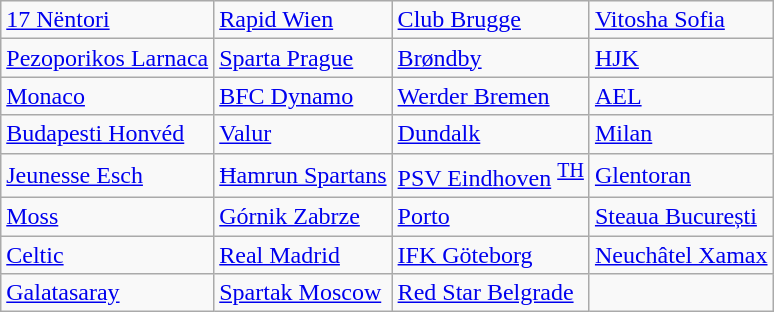<table class="wikitable">
<tr>
<td> <a href='#'>17 Nëntori</a> </td>
<td> <a href='#'>Rapid Wien</a> </td>
<td> <a href='#'>Club Brugge</a> </td>
<td> <a href='#'>Vitosha Sofia</a> </td>
</tr>
<tr>
<td> <a href='#'>Pezoporikos Larnaca</a> </td>
<td> <a href='#'>Sparta Prague</a> </td>
<td> <a href='#'>Brøndby</a> </td>
<td> <a href='#'>HJK</a> </td>
</tr>
<tr>
<td> <a href='#'>Monaco</a> </td>
<td> <a href='#'>BFC Dynamo</a> </td>
<td> <a href='#'>Werder Bremen</a> </td>
<td> <a href='#'>AEL</a> </td>
</tr>
<tr>
<td> <a href='#'>Budapesti Honvéd</a> </td>
<td> <a href='#'>Valur</a> </td>
<td> <a href='#'>Dundalk</a> </td>
<td> <a href='#'>Milan</a> </td>
</tr>
<tr>
<td> <a href='#'>Jeunesse Esch</a> </td>
<td> <a href='#'>Ħamrun Spartans</a> </td>
<td> <a href='#'>PSV Eindhoven</a> <sup><a href='#'>TH</a></sup></td>
<td> <a href='#'>Glentoran</a> </td>
</tr>
<tr>
<td> <a href='#'>Moss</a> </td>
<td> <a href='#'>Górnik Zabrze</a> </td>
<td> <a href='#'>Porto</a> </td>
<td> <a href='#'>Steaua București</a> </td>
</tr>
<tr>
<td> <a href='#'>Celtic</a> </td>
<td> <a href='#'>Real Madrid</a> </td>
<td> <a href='#'>IFK Göteborg</a> </td>
<td> <a href='#'>Neuchâtel Xamax</a> </td>
</tr>
<tr>
<td> <a href='#'>Galatasaray</a> </td>
<td> <a href='#'>Spartak Moscow</a> </td>
<td> <a href='#'>Red Star Belgrade</a> </td>
</tr>
</table>
